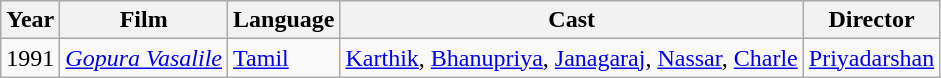<table class="wikitable sortable">
<tr>
<th>Year</th>
<th>Film</th>
<th>Language</th>
<th>Cast</th>
<th>Director</th>
</tr>
<tr>
<td>1991</td>
<td><em><a href='#'>Gopura Vasalile</a></em></td>
<td><a href='#'>Tamil</a></td>
<td><a href='#'>Karthik</a>, <a href='#'>Bhanupriya</a>, <a href='#'>Janagaraj</a>, <a href='#'>Nassar</a>, <a href='#'>Charle</a></td>
<td><a href='#'>Priyadarshan</a></td>
</tr>
</table>
